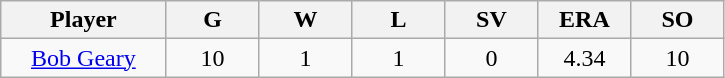<table class="wikitable sortable">
<tr>
<th bgcolor="#DDDDFF" width="16%">Player</th>
<th bgcolor="#DDDDFF" width="9%">G</th>
<th bgcolor="#DDDDFF" width="9%">W</th>
<th bgcolor="#DDDDFF" width="9%">L</th>
<th bgcolor="#DDDDFF" width="9%">SV</th>
<th bgcolor="#DDDDFF" width="9%">ERA</th>
<th bgcolor="#DDDDFF" width="9%">SO</th>
</tr>
<tr align="center">
<td><a href='#'>Bob Geary</a></td>
<td>10</td>
<td>1</td>
<td>1</td>
<td>0</td>
<td>4.34</td>
<td>10</td>
</tr>
</table>
